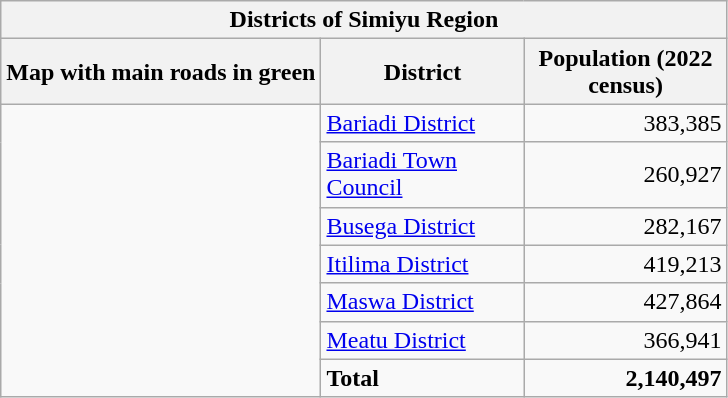<table class="wikitable">
<tr>
<th colspan="7">Districts of Simiyu Region</th>
</tr>
<tr style="text-align:center;">
<th>Map with main roads in green</th>
<th style="width: 8em">District</th>
<th style="width: 8em">Population (2022 census)</th>
</tr>
<tr>
<td rowspan="7"></td>
<td><a href='#'>Bariadi District</a></td>
<td style="text-align:right;">383,385</td>
</tr>
<tr>
<td><a href='#'>Bariadi Town Council</a></td>
<td style="text-align:right;">260,927</td>
</tr>
<tr>
<td><a href='#'>Busega District</a></td>
<td style="text-align:right;">282,167</td>
</tr>
<tr>
<td><a href='#'>Itilima District</a></td>
<td style="text-align:right;">419,213</td>
</tr>
<tr>
<td><a href='#'>Maswa District</a></td>
<td style="text-align:right;">427,864</td>
</tr>
<tr>
<td><a href='#'>Meatu District</a></td>
<td style="text-align:right;">366,941</td>
</tr>
<tr>
<td><strong>Total</strong></td>
<td style="text-align:right;"><strong>2,140,497</strong></td>
</tr>
</table>
